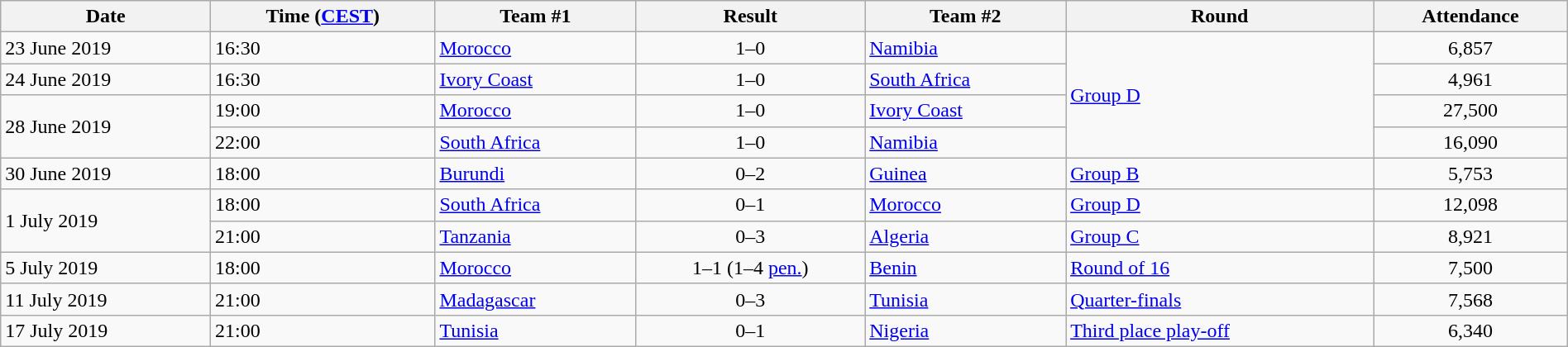<table class="wikitable" style="text-align: left;" width="100%">
<tr>
<th>Date</th>
<th>Time (<a href='#'>CEST</a>)</th>
<th>Team #1</th>
<th>Result</th>
<th>Team #2</th>
<th>Round</th>
<th>Attendance</th>
</tr>
<tr>
<td>23 June 2019</td>
<td>16:30</td>
<td> <a href='#'>Morocco</a></td>
<td style="text-align:center;">1–0</td>
<td> <a href='#'>Namibia</a></td>
<td rowspan="4"><a href='#'>Group D</a></td>
<td style="text-align:center;">6,857</td>
</tr>
<tr>
<td>24 June 2019</td>
<td>16:30</td>
<td> <a href='#'>Ivory Coast</a></td>
<td style="text-align:center;">1–0</td>
<td> <a href='#'>South Africa</a></td>
<td style="text-align:center;">4,961</td>
</tr>
<tr>
<td rowspan="2">28 June 2019</td>
<td>19:00</td>
<td> <a href='#'>Morocco</a></td>
<td style="text-align:center;">1–0</td>
<td> <a href='#'>Ivory Coast</a></td>
<td style="text-align:center;">27,500</td>
</tr>
<tr>
<td>22:00</td>
<td> <a href='#'>South Africa</a></td>
<td style="text-align:center;">1–0</td>
<td> <a href='#'>Namibia</a></td>
<td style="text-align:center;">16,090</td>
</tr>
<tr>
<td>30 June 2019</td>
<td>18:00</td>
<td> <a href='#'>Burundi</a></td>
<td style="text-align:center;">0–2</td>
<td> <a href='#'>Guinea</a></td>
<td><a href='#'>Group B</a></td>
<td style="text-align:center;">5,753</td>
</tr>
<tr>
<td rowspan="2">1 July 2019</td>
<td>18:00</td>
<td> <a href='#'>South Africa</a></td>
<td style="text-align:center;">0–1</td>
<td> <a href='#'>Morocco</a></td>
<td><a href='#'>Group D</a></td>
<td style="text-align:center;">12,098</td>
</tr>
<tr>
<td>21:00</td>
<td> <a href='#'>Tanzania</a></td>
<td style="text-align:center;">0–3</td>
<td> <a href='#'>Algeria</a></td>
<td><a href='#'>Group C</a></td>
<td style="text-align:center;">8,921</td>
</tr>
<tr>
<td>5 July 2019</td>
<td>18:00</td>
<td> <a href='#'>Morocco</a></td>
<td style="text-align:center;">1–1 (1–4 <a href='#'>pen.</a>)</td>
<td> <a href='#'>Benin</a></td>
<td><a href='#'>Round of 16</a></td>
<td style="text-align:center;">7,500</td>
</tr>
<tr>
<td>11 July 2019</td>
<td>21:00</td>
<td> <a href='#'>Madagascar</a></td>
<td style="text-align:center;">0–3</td>
<td> <a href='#'>Tunisia</a></td>
<td><a href='#'>Quarter-finals</a></td>
<td style="text-align:center;">7,568</td>
</tr>
<tr>
<td>17 July 2019</td>
<td>21:00</td>
<td> <a href='#'>Tunisia</a></td>
<td style="text-align:center;">0–1</td>
<td> <a href='#'>Nigeria</a></td>
<td><a href='#'>Third place play-off</a></td>
<td style="text-align:center;">6,340</td>
</tr>
</table>
